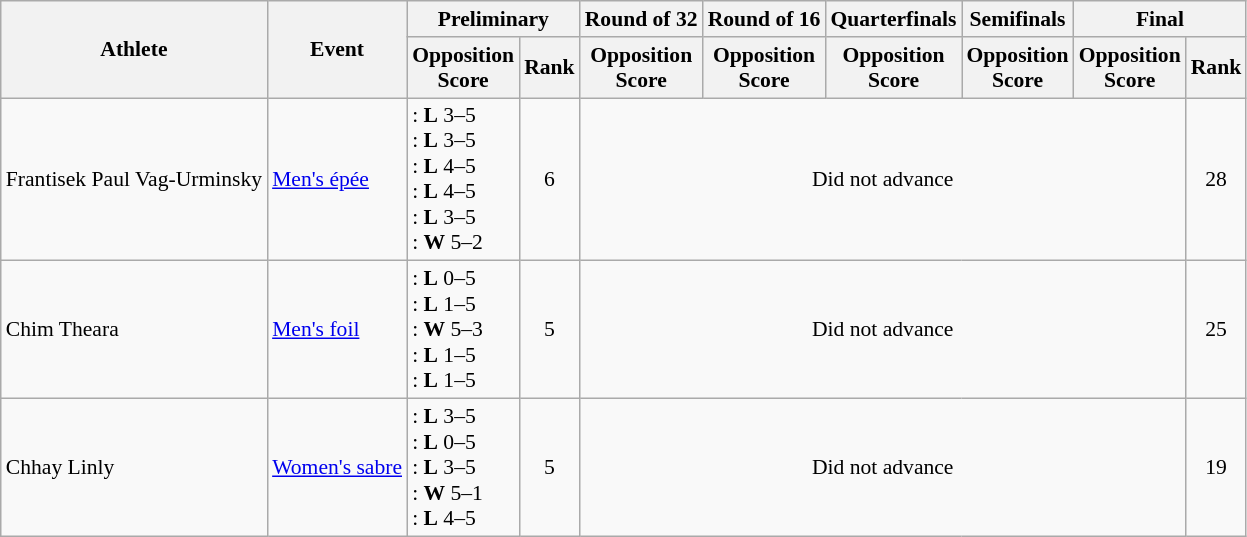<table class=wikitable style=font-size:90%;text-align:center>
<tr>
<th rowspan="2">Athlete</th>
<th rowspan="2">Event</th>
<th colspan="2">Preliminary</th>
<th>Round of 32</th>
<th>Round of 16</th>
<th>Quarterfinals</th>
<th>Semifinals</th>
<th colspan="2">Final</th>
</tr>
<tr>
<th>Opposition<br>Score</th>
<th>Rank</th>
<th>Opposition<br>Score</th>
<th>Opposition<br>Score</th>
<th>Opposition<br>Score</th>
<th>Opposition<br>Score</th>
<th>Opposition<br>Score</th>
<th>Rank</th>
</tr>
<tr>
<td align=left>Frantisek Paul Vag-Urminsky</td>
<td align=left><a href='#'>Men's épée</a></td>
<td align=left>: <strong>L</strong> 3–5<br>: <strong>L</strong> 3–5<br>: <strong>L</strong> 4–5<br>: <strong>L</strong> 4–5<br>: <strong>L</strong> 3–5<br>: <strong>W</strong> 5–2</td>
<td>6</td>
<td colspan=5>Did not advance</td>
<td>28</td>
</tr>
<tr>
<td align=left>Chim Theara</td>
<td align=left><a href='#'>Men's foil</a></td>
<td align=left>: <strong>L</strong> 0–5<br>: <strong>L</strong> 1–5<br>: <strong>W</strong> 5–3<br>: <strong>L</strong> 1–5<br>: <strong>L</strong> 1–5</td>
<td>5</td>
<td colspan=5>Did not advance</td>
<td>25</td>
</tr>
<tr>
<td align=left>Chhay Linly</td>
<td align=left><a href='#'>Women's sabre</a></td>
<td align=left>: <strong>L</strong> 3–5<br>: <strong>L</strong> 0–5<br>: <strong>L</strong> 3–5<br>: <strong>W</strong> 5–1<br>: <strong>L</strong> 4–5</td>
<td>5</td>
<td colspan=5>Did not advance</td>
<td>19</td>
</tr>
</table>
